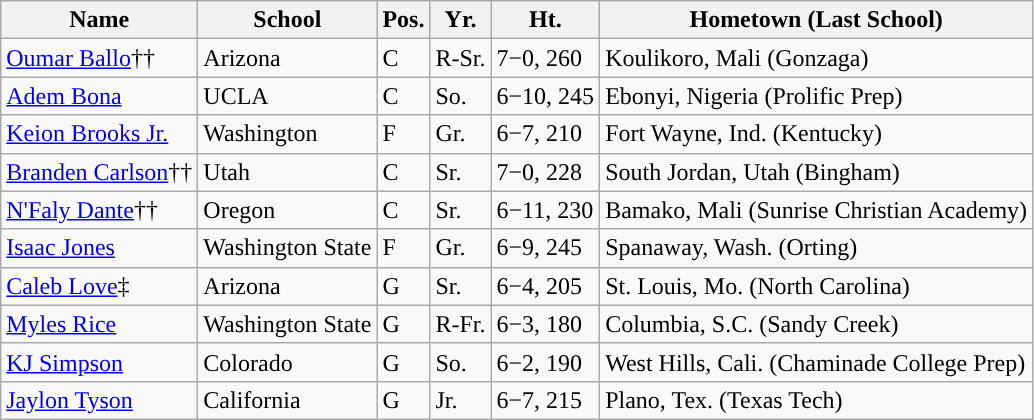<table class="wikitable">
<tr>
<th>Name</th>
<th>School</th>
<th>Pos.</th>
<th>Yr.</th>
<th>Ht.</th>
<th>Hometown (Last School)</th>
</tr>
<tr>
<td><a href='#'>Oumar Ballo</a>††</td>
<td ! style=>Arizona</td>
<td>C</td>
<td>R-Sr.</td>
<td>7−0, 260</td>
<td>Koulikoro, Mali (Gonzaga)</td>
</tr>
<tr>
<td><a href='#'>Adem Bona</a></td>
<td ! style=>UCLA</td>
<td>C</td>
<td>So.</td>
<td>6−10, 245</td>
<td>Ebonyi, Nigeria (Prolific Prep)</td>
</tr>
<tr>
<td><a href='#'>Keion Brooks Jr.</a></td>
<td ! style=>Washington</td>
<td>F</td>
<td>Gr.</td>
<td>6−7, 210</td>
<td>Fort Wayne, Ind. (Kentucky)</td>
</tr>
<tr>
<td><a href='#'>Branden Carlson</a>††</td>
<td ! style=>Utah</td>
<td>C</td>
<td>Sr.</td>
<td>7−0, 228</td>
<td>South Jordan, Utah (Bingham)</td>
</tr>
<tr>
<td><a href='#'>N'Faly Dante</a>††</td>
<td ! style=>Oregon</td>
<td>C</td>
<td>Sr.</td>
<td>6−11, 230</td>
<td>Bamako, Mali (Sunrise Christian Academy)</td>
</tr>
<tr>
<td><a href='#'>Isaac Jones</a></td>
<td ! style=>Washington State</td>
<td>F</td>
<td>Gr.</td>
<td>6−9, 245</td>
<td>Spanaway, Wash. (Orting)</td>
</tr>
<tr>
<td><a href='#'>Caleb Love</a>‡</td>
<td ! style=>Arizona</td>
<td>G</td>
<td>Sr.</td>
<td>6−4, 205</td>
<td>St. Louis, Mo. (North Carolina)</td>
</tr>
<tr>
<td><a href='#'>Myles Rice</a></td>
<td ! style=>Washington State</td>
<td>G</td>
<td>R-Fr.</td>
<td>6−3, 180</td>
<td>Columbia, S.C. (Sandy Creek)</td>
</tr>
<tr>
<td><a href='#'>KJ Simpson</a></td>
<td ! style=>Colorado</td>
<td>G</td>
<td>So.</td>
<td>6−2, 190</td>
<td>West Hills, Cali. (Chaminade College Prep)</td>
</tr>
<tr>
<td><a href='#'>Jaylon Tyson</a></td>
<td>California</td>
<td>G</td>
<td>Jr.</td>
<td>6−7, 215</td>
<td>Plano, Tex. (Texas Tech)</td>
</tr>
</table>
